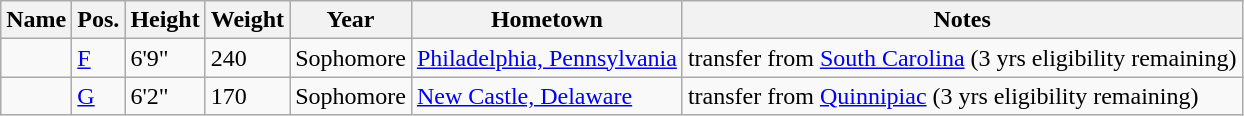<table class="wikitable sortable" border="1">
<tr>
<th>Name</th>
<th>Pos.</th>
<th>Height</th>
<th>Weight</th>
<th>Year</th>
<th>Hometown</th>
<th class="unsortable">Notes</th>
</tr>
<tr>
<td></td>
<td><a href='#'>F</a></td>
<td>6'9"</td>
<td>240</td>
<td>Sophomore</td>
<td><a href='#'>Philadelphia, Pennsylvania</a></td>
<td>transfer from <a href='#'>South Carolina</a> (3 yrs eligibility remaining)</td>
</tr>
<tr>
<td></td>
<td><a href='#'>G</a></td>
<td>6'2"</td>
<td>170</td>
<td>Sophomore</td>
<td><a href='#'>New Castle, Delaware</a></td>
<td>transfer from <a href='#'>Quinnipiac</a> (3 yrs eligibility remaining)</td>
</tr>
</table>
